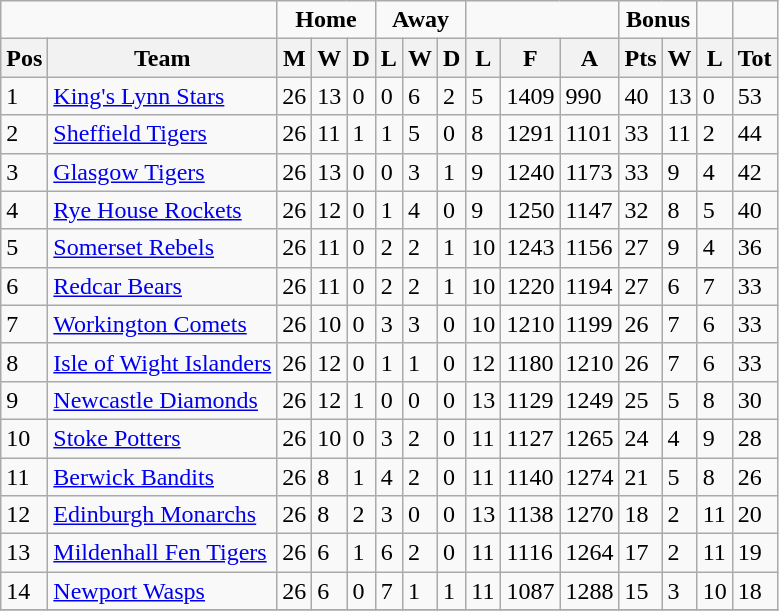<table class="wikitable">
<tr>
<td colspan="2" align="center"></td>
<td colspan="3" align="center"><strong>Home</strong></td>
<td colspan="3" align="center"><strong>Away</strong></td>
<td colspan="3" align="center"></td>
<td colspan="2" align="center"><strong>Bonus</strong></td>
<td colspan="1" align="center"></td>
</tr>
<tr>
<th>Pos</th>
<th>Team</th>
<th>M</th>
<th>W</th>
<th>D</th>
<th>L</th>
<th>W</th>
<th>D</th>
<th>L</th>
<th>F</th>
<th>A</th>
<th>Pts</th>
<th>W</th>
<th>L</th>
<th>Tot</th>
</tr>
<tr>
<td>1</td>
<td><a href='#'>King's Lynn Stars</a></td>
<td>26</td>
<td>13</td>
<td>0</td>
<td>0</td>
<td>6</td>
<td>2</td>
<td>5</td>
<td>1409</td>
<td>990</td>
<td>40</td>
<td>13</td>
<td>0</td>
<td>53</td>
</tr>
<tr>
<td>2</td>
<td><a href='#'>Sheffield Tigers</a></td>
<td>26</td>
<td>11</td>
<td>1</td>
<td>1</td>
<td>5</td>
<td>0</td>
<td>8</td>
<td>1291</td>
<td>1101</td>
<td>33</td>
<td>11</td>
<td>2</td>
<td>44</td>
</tr>
<tr>
<td>3</td>
<td><a href='#'>Glasgow Tigers</a></td>
<td>26</td>
<td>13</td>
<td>0</td>
<td>0</td>
<td>3</td>
<td>1</td>
<td>9</td>
<td>1240</td>
<td>1173</td>
<td>33</td>
<td>9</td>
<td>4</td>
<td>42</td>
</tr>
<tr>
<td>4</td>
<td><a href='#'>Rye House Rockets</a></td>
<td>26</td>
<td>12</td>
<td>0</td>
<td>1</td>
<td>4</td>
<td>0</td>
<td>9</td>
<td>1250</td>
<td>1147</td>
<td>32</td>
<td>8</td>
<td>5</td>
<td>40</td>
</tr>
<tr>
<td>5</td>
<td><a href='#'>Somerset Rebels</a></td>
<td>26</td>
<td>11</td>
<td>0</td>
<td>2</td>
<td>2</td>
<td>1</td>
<td>10</td>
<td>1243</td>
<td>1156</td>
<td>27</td>
<td>9</td>
<td>4</td>
<td>36</td>
</tr>
<tr>
<td>6</td>
<td><a href='#'>Redcar Bears</a></td>
<td>26</td>
<td>11</td>
<td>0</td>
<td>2</td>
<td>2</td>
<td>1</td>
<td>10</td>
<td>1220</td>
<td>1194</td>
<td>27</td>
<td>6</td>
<td>7</td>
<td>33</td>
</tr>
<tr>
<td>7</td>
<td><a href='#'>Workington Comets</a></td>
<td>26</td>
<td>10</td>
<td>0</td>
<td>3</td>
<td>3</td>
<td>0</td>
<td>10</td>
<td>1210</td>
<td>1199</td>
<td>26</td>
<td>7</td>
<td>6</td>
<td>33</td>
</tr>
<tr>
<td>8</td>
<td><a href='#'>Isle of Wight Islanders</a></td>
<td>26</td>
<td>12</td>
<td>0</td>
<td>1</td>
<td>1</td>
<td>0</td>
<td>12</td>
<td>1180</td>
<td>1210</td>
<td>26</td>
<td>7</td>
<td>6</td>
<td>33</td>
</tr>
<tr>
<td>9</td>
<td><a href='#'>Newcastle Diamonds</a></td>
<td>26</td>
<td>12</td>
<td>1</td>
<td>0</td>
<td>0</td>
<td>0</td>
<td>13</td>
<td>1129</td>
<td>1249</td>
<td>25</td>
<td>5</td>
<td>8</td>
<td>30</td>
</tr>
<tr>
<td>10</td>
<td><a href='#'>Stoke Potters</a></td>
<td>26</td>
<td>10</td>
<td>0</td>
<td>3</td>
<td>2</td>
<td>0</td>
<td>11</td>
<td>1127</td>
<td>1265</td>
<td>24</td>
<td>4</td>
<td>9</td>
<td>28</td>
</tr>
<tr>
<td>11</td>
<td><a href='#'>Berwick Bandits</a></td>
<td>26</td>
<td>8</td>
<td>1</td>
<td>4</td>
<td>2</td>
<td>0</td>
<td>11</td>
<td>1140</td>
<td>1274</td>
<td>21</td>
<td>5</td>
<td>8</td>
<td>26</td>
</tr>
<tr>
<td>12</td>
<td><a href='#'>Edinburgh Monarchs</a></td>
<td>26</td>
<td>8</td>
<td>2</td>
<td>3</td>
<td>0</td>
<td>0</td>
<td>13</td>
<td>1138</td>
<td>1270</td>
<td>18</td>
<td>2</td>
<td>11</td>
<td>20</td>
</tr>
<tr>
<td>13</td>
<td><a href='#'>Mildenhall Fen Tigers</a></td>
<td>26</td>
<td>6</td>
<td>1</td>
<td>6</td>
<td>2</td>
<td>0</td>
<td>11</td>
<td>1116</td>
<td>1264</td>
<td>17</td>
<td>2</td>
<td>11</td>
<td>19</td>
</tr>
<tr>
<td>14</td>
<td><a href='#'>Newport Wasps</a></td>
<td>26</td>
<td>6</td>
<td>0</td>
<td>7</td>
<td>1</td>
<td>1</td>
<td>11</td>
<td>1087</td>
<td>1288</td>
<td>15</td>
<td>3</td>
<td>10</td>
<td>18</td>
</tr>
<tr>
</tr>
</table>
